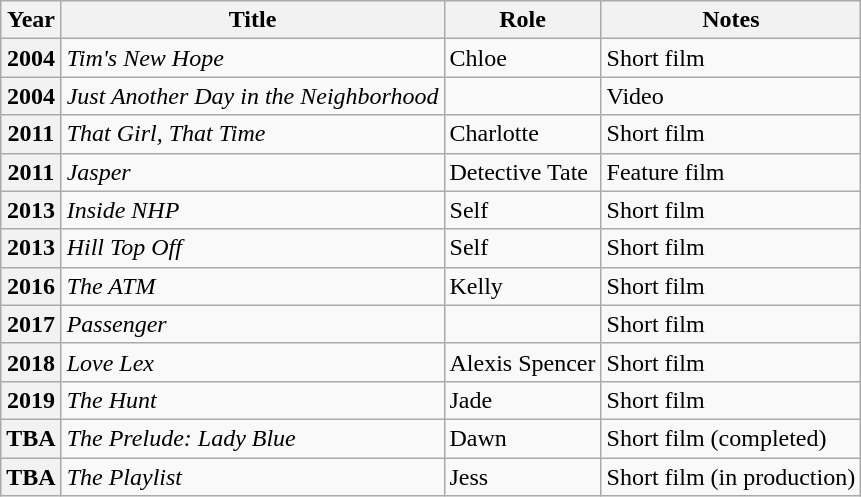<table class="wikitable sortable plainrowheaders">
<tr>
<th scope="col">Year</th>
<th scope="col">Title</th>
<th scope="col">Role</th>
<th scope="col" class="unsortable">Notes</th>
</tr>
<tr>
<th scope="row">2004</th>
<td><em>Tim's New Hope</em></td>
<td>Chloe</td>
<td>Short film</td>
</tr>
<tr>
<th scope="row">2004</th>
<td><em>Just Another Day in the Neighborhood</em></td>
<td></td>
<td>Video</td>
</tr>
<tr>
<th scope="row">2011</th>
<td><em>That Girl, That Time</em></td>
<td>Charlotte</td>
<td>Short film</td>
</tr>
<tr>
<th scope="row">2011</th>
<td><em>Jasper</em></td>
<td>Detective Tate</td>
<td>Feature film</td>
</tr>
<tr>
<th scope="row">2013</th>
<td><em>Inside NHP</em></td>
<td>Self</td>
<td>Short film</td>
</tr>
<tr>
<th scope="row">2013</th>
<td><em>Hill Top Off</em></td>
<td>Self</td>
<td>Short film</td>
</tr>
<tr>
<th scope="row">2016</th>
<td><em>The ATM</em></td>
<td>Kelly</td>
<td>Short film</td>
</tr>
<tr>
<th scope="row">2017</th>
<td><em>Passenger</em></td>
<td></td>
<td>Short film</td>
</tr>
<tr>
<th scope="row">2018</th>
<td><em>Love Lex</em></td>
<td>Alexis Spencer</td>
<td>Short film</td>
</tr>
<tr>
<th scope="row">2019</th>
<td><em>The Hunt</em></td>
<td>Jade</td>
<td>Short film</td>
</tr>
<tr>
<th scope="row">TBA</th>
<td><em>The Prelude: Lady Blue</em></td>
<td>Dawn</td>
<td>Short film (completed)</td>
</tr>
<tr>
<th scope="row">TBA</th>
<td><em>The Playlist</em></td>
<td>Jess</td>
<td>Short film (in production)</td>
</tr>
</table>
